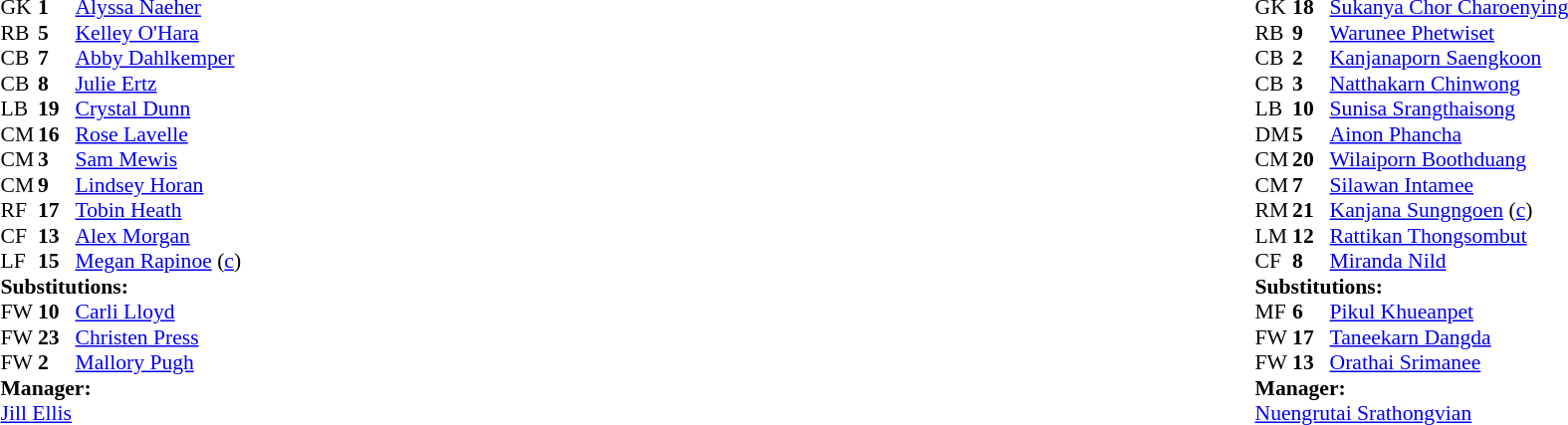<table width="100%">
<tr>
<td valign="top" width="40%"><br><table style="font-size:90%" cellspacing="0" cellpadding="0">
<tr>
<th width=25></th>
<th width=25></th>
</tr>
<tr>
<td>GK</td>
<td><strong>1</strong></td>
<td><a href='#'>Alyssa Naeher</a></td>
</tr>
<tr>
<td>RB</td>
<td><strong>5</strong></td>
<td><a href='#'>Kelley O'Hara</a></td>
</tr>
<tr>
<td>CB</td>
<td><strong>7</strong></td>
<td><a href='#'>Abby Dahlkemper</a></td>
</tr>
<tr>
<td>CB</td>
<td><strong>8</strong></td>
<td><a href='#'>Julie Ertz</a></td>
<td></td>
<td></td>
</tr>
<tr>
<td>LB</td>
<td><strong>19</strong></td>
<td><a href='#'>Crystal Dunn</a></td>
</tr>
<tr>
<td>CM</td>
<td><strong>16</strong></td>
<td><a href='#'>Rose Lavelle</a></td>
<td></td>
<td></td>
</tr>
<tr>
<td>CM</td>
<td><strong>3</strong></td>
<td><a href='#'>Sam Mewis</a></td>
</tr>
<tr>
<td>CM</td>
<td><strong>9</strong></td>
<td><a href='#'>Lindsey Horan</a></td>
</tr>
<tr>
<td>RF</td>
<td><strong>17</strong></td>
<td><a href='#'>Tobin Heath</a></td>
<td></td>
<td></td>
</tr>
<tr>
<td>CF</td>
<td><strong>13</strong></td>
<td><a href='#'>Alex Morgan</a></td>
</tr>
<tr>
<td>LF</td>
<td><strong>15</strong></td>
<td><a href='#'>Megan Rapinoe</a> (<a href='#'>c</a>)</td>
</tr>
<tr>
<td colspan=3><strong>Substitutions:</strong></td>
</tr>
<tr>
<td>FW</td>
<td><strong>10</strong></td>
<td><a href='#'>Carli Lloyd</a></td>
<td></td>
<td></td>
</tr>
<tr>
<td>FW</td>
<td><strong>23</strong></td>
<td><a href='#'>Christen Press</a></td>
<td></td>
<td></td>
</tr>
<tr>
<td>FW</td>
<td><strong>2</strong></td>
<td><a href='#'>Mallory Pugh</a></td>
<td></td>
<td></td>
</tr>
<tr>
<td colspan=3><strong>Manager:</strong></td>
</tr>
<tr>
<td colspan=3><a href='#'>Jill Ellis</a></td>
</tr>
</table>
</td>
<td valign="top"></td>
<td valign="top" width="50%"><br><table style="font-size:90%; margin:auto" cellspacing="0" cellpadding="0">
<tr>
<th width=25></th>
<th width=25></th>
</tr>
<tr>
<td>GK</td>
<td><strong>18</strong></td>
<td><a href='#'>Sukanya Chor Charoenying</a></td>
</tr>
<tr>
<td>RB</td>
<td><strong>9</strong></td>
<td><a href='#'>Warunee Phetwiset</a></td>
<td></td>
<td></td>
</tr>
<tr>
<td>CB</td>
<td><strong>2</strong></td>
<td><a href='#'>Kanjanaporn Saengkoon</a></td>
</tr>
<tr>
<td>CB</td>
<td><strong>3</strong></td>
<td><a href='#'>Natthakarn Chinwong</a></td>
</tr>
<tr>
<td>LB</td>
<td><strong>10</strong></td>
<td><a href='#'>Sunisa Srangthaisong</a></td>
</tr>
<tr>
<td>DM</td>
<td><strong>5</strong></td>
<td><a href='#'>Ainon Phancha</a></td>
</tr>
<tr>
<td>CM</td>
<td><strong>20</strong></td>
<td><a href='#'>Wilaiporn Boothduang</a></td>
<td></td>
<td></td>
</tr>
<tr>
<td>CM</td>
<td><strong>7</strong></td>
<td><a href='#'>Silawan Intamee</a></td>
</tr>
<tr>
<td>RM</td>
<td><strong>21</strong></td>
<td><a href='#'>Kanjana Sungngoen</a> (<a href='#'>c</a>)</td>
</tr>
<tr>
<td>LM</td>
<td><strong>12</strong></td>
<td><a href='#'>Rattikan Thongsombut</a></td>
<td></td>
<td></td>
</tr>
<tr>
<td>CF</td>
<td><strong>8</strong></td>
<td><a href='#'>Miranda Nild</a></td>
</tr>
<tr>
<td colspan=3><strong>Substitutions:</strong></td>
</tr>
<tr>
<td>MF</td>
<td><strong>6</strong></td>
<td><a href='#'>Pikul Khueanpet</a></td>
<td></td>
<td></td>
</tr>
<tr>
<td>FW</td>
<td><strong>17</strong></td>
<td><a href='#'>Taneekarn Dangda</a></td>
<td></td>
<td></td>
</tr>
<tr>
<td>FW</td>
<td><strong>13</strong></td>
<td><a href='#'>Orathai Srimanee</a></td>
<td></td>
<td></td>
</tr>
<tr>
<td colspan=3><strong>Manager:</strong></td>
</tr>
<tr>
<td colspan=3><a href='#'>Nuengrutai Srathongvian</a></td>
</tr>
</table>
</td>
</tr>
</table>
